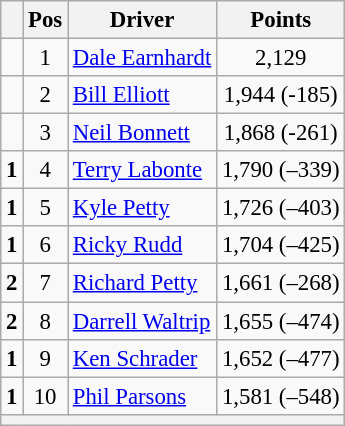<table class="wikitable" style="font-size: 95%;">
<tr>
<th></th>
<th>Pos</th>
<th>Driver</th>
<th>Points</th>
</tr>
<tr>
<td align="left"></td>
<td style="text-align:center;">1</td>
<td><a href='#'>Dale Earnhardt</a></td>
<td style="text-align:center;">2,129</td>
</tr>
<tr>
<td align="left"></td>
<td style="text-align:center;">2</td>
<td><a href='#'>Bill Elliott</a></td>
<td style="text-align:center;">1,944 (-185)</td>
</tr>
<tr>
<td align="left"></td>
<td style="text-align:center;">3</td>
<td><a href='#'>Neil Bonnett</a></td>
<td style="text-align:center;">1,868 (-261)</td>
</tr>
<tr>
<td align="left">  <strong>1</strong></td>
<td style="text-align:center;">4</td>
<td><a href='#'>Terry Labonte</a></td>
<td style="text-align:center;">1,790 (–339)</td>
</tr>
<tr>
<td align="left">  <strong>1</strong></td>
<td style="text-align:center;">5</td>
<td><a href='#'>Kyle Petty</a></td>
<td style="text-align:center;">1,726 (–403)</td>
</tr>
<tr>
<td align="left">  <strong>1</strong></td>
<td style="text-align:center;">6</td>
<td><a href='#'>Ricky Rudd</a></td>
<td style="text-align:center;">1,704 (–425)</td>
</tr>
<tr>
<td align="left">  <strong>2</strong></td>
<td style="text-align:center;">7</td>
<td><a href='#'>Richard Petty</a></td>
<td style="text-align:center;">1,661 (–268)</td>
</tr>
<tr>
<td align="left">  <strong>2</strong></td>
<td style="text-align:center;">8</td>
<td><a href='#'>Darrell Waltrip</a></td>
<td style="text-align:center;">1,655 (–474)</td>
</tr>
<tr>
<td align="left">  <strong>1</strong></td>
<td style="text-align:center;">9</td>
<td><a href='#'>Ken Schrader</a></td>
<td style="text-align:center;">1,652 (–477)</td>
</tr>
<tr>
<td align="left">  <strong>1</strong></td>
<td style="text-align:center;">10</td>
<td><a href='#'>Phil Parsons</a></td>
<td style="text-align:center;">1,581 (–548)</td>
</tr>
<tr class="sortbottom">
<th colspan="9"></th>
</tr>
</table>
